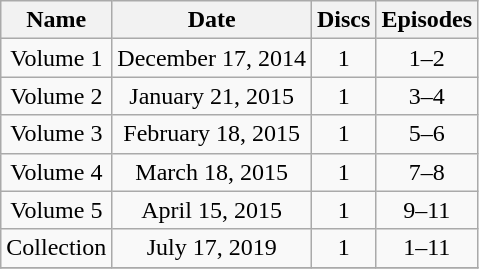<table class="wikitable" style="text-align:center;">
<tr>
<th>Name</th>
<th>Date</th>
<th>Discs</th>
<th>Episodes</th>
</tr>
<tr>
<td>Volume 1</td>
<td>December 17, 2014</td>
<td>1</td>
<td>1–2</td>
</tr>
<tr>
<td>Volume 2</td>
<td>January 21, 2015</td>
<td>1</td>
<td>3–4</td>
</tr>
<tr>
<td>Volume 3</td>
<td>February 18, 2015</td>
<td>1</td>
<td>5–6</td>
</tr>
<tr>
<td>Volume 4</td>
<td>March 18, 2015</td>
<td>1</td>
<td>7–8</td>
</tr>
<tr>
<td>Volume 5</td>
<td>April 15, 2015</td>
<td>1</td>
<td>9–11</td>
</tr>
<tr>
<td>Collection</td>
<td>July 17, 2019</td>
<td>1</td>
<td>1–11</td>
</tr>
<tr>
</tr>
</table>
